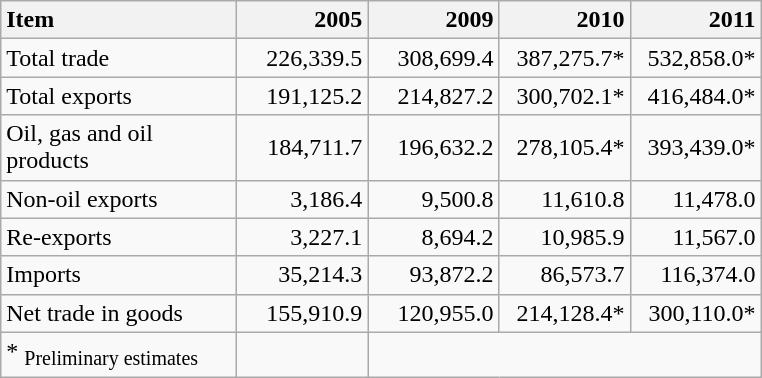<table class="wikitable" " style="text-align:right">
<tr>
<th scope="col"  style="width:150px; text-align:left;">Item</th>
<th scope="col"  style="width:80px; text-align:right;">2005</th>
<th scope="col"  style="width:80px; text-align:right;">2009</th>
<th scope="col"  style="width:80px; text-align:right;">2010</th>
<th scope="col"  style="width:80px; text-align:right;">2011</th>
</tr>
<tr>
<td style="text-align:left;">Total trade</td>
<td style="text-align:right;">226,339.5</td>
<td style="text-align:right;">308,699.4</td>
<td style="text-align:right;">387,275.7*</td>
<td style="text-align:right;">532,858.0*</td>
</tr>
<tr>
<td style="text-align:left;">Total exports</td>
<td style="text-align:right;">191,125.2</td>
<td style="text-align:right;">214,827.2</td>
<td style="text-align:right;">300,702.1*</td>
<td style="text-align:right;">416,484.0*</td>
</tr>
<tr>
<td style="text-align:left;">Oil, gas and oil products</td>
<td style="text-align:right;">184,711.7</td>
<td style="text-align:right;">196,632.2</td>
<td style="text-align:right;">278,105.4*</td>
<td style="text-align:right;">393,439.0*</td>
</tr>
<tr>
<td style="text-align:left;">Non-oil exports</td>
<td style="text-align:right;">3,186.4</td>
<td style="text-align:right;">9,500.8</td>
<td style="text-align:right;">11,610.8</td>
<td style="text-align:right;">11,478.0</td>
</tr>
<tr>
<td style="text-align:left;">Re-exports</td>
<td style="text-align:right;">3,227.1</td>
<td style="text-align:right;">8,694.2</td>
<td style="text-align:right;">10,985.9</td>
<td style="text-align:right;">11,567.0</td>
</tr>
<tr>
<td style="text-align:left;">Imports</td>
<td style="text-align:right;">35,214.3</td>
<td style="text-align:right;">93,872.2</td>
<td style="text-align:right;">86,573.7</td>
<td style="text-align:right;">116,374.0</td>
</tr>
<tr>
<td style="text-align:left;">Net trade in goods</td>
<td style="text-align:right;">155,910.9</td>
<td style="text-align:right;">120,955.0</td>
<td style="text-align:right;">214,128.4*</td>
<td style="text-align:right;">300,110.0*</td>
</tr>
<tr>
<td style="text-align:left; colspan="5">* <sub>Preliminary estimates</sub></td>
<td></td>
</tr>
</table>
